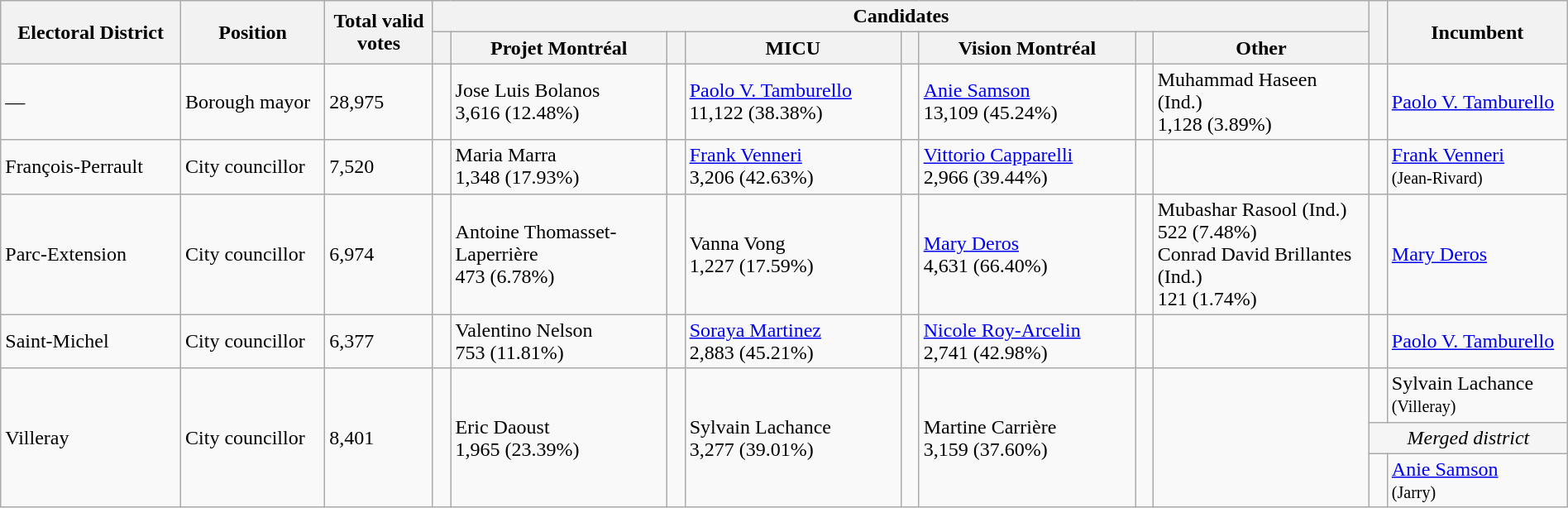<table class="wikitable" width="100%">
<tr>
<th width=10% rowspan=2>Electoral District</th>
<th width=8% rowspan=2>Position</th>
<th width=6% rowspan=2>Total valid votes</th>
<th colspan=8>Candidates</th>
<th width=1% rowspan=2> </th>
<th width=10% rowspan=2>Incumbent</th>
</tr>
<tr>
<th width=1% > </th>
<th width=12% ><span>Projet Montréal</span></th>
<th width=1% > </th>
<th width=12% >MICU</th>
<th width=1% > </th>
<th width=12% >Vision Montréal</th>
<th width=1% > </th>
<th width=12% >Other</th>
</tr>
<tr>
<td>—</td>
<td>Borough mayor</td>
<td>28,975</td>
<td></td>
<td>Jose Luis Bolanos<br>3,616 (12.48%)</td>
<td></td>
<td><a href='#'>Paolo V. Tamburello</a><br>11,122 (38.38%)</td>
<td> </td>
<td><a href='#'>Anie Samson</a><br>13,109 (45.24%)</td>
<td></td>
<td>Muhammad Haseen (Ind.)<br>1,128 (3.89%)</td>
<td> </td>
<td><a href='#'>Paolo V. Tamburello</a></td>
</tr>
<tr>
<td>François-Perrault</td>
<td>City councillor</td>
<td>7,520</td>
<td></td>
<td>Maria Marra<br>1,348 (17.93%)</td>
<td> </td>
<td><a href='#'>Frank Venneri</a><br>3,206 (42.63%)</td>
<td></td>
<td><a href='#'>Vittorio Capparelli</a><br>2,966 (39.44%)</td>
<td></td>
<td></td>
<td> </td>
<td><a href='#'>Frank Venneri</a><br><small>(Jean-Rivard)</small></td>
</tr>
<tr>
<td>Parc-Extension</td>
<td>City councillor</td>
<td>6,974</td>
<td></td>
<td>Antoine Thomasset-Laperrière<br>473 (6.78%)</td>
<td></td>
<td>Vanna Vong<br>1,227 (17.59%)</td>
<td> </td>
<td><a href='#'>Mary Deros</a><br>4,631 (66.40%)</td>
<td></td>
<td>Mubashar Rasool (Ind.)<br>522 (7.48%)<br>Conrad David Brillantes (Ind.)<br>121 (1.74%)</td>
<td> </td>
<td><a href='#'>Mary Deros</a></td>
</tr>
<tr>
<td>Saint-Michel</td>
<td>City councillor</td>
<td>6,377</td>
<td></td>
<td>Valentino Nelson<br>753 (11.81%)</td>
<td> </td>
<td><a href='#'>Soraya Martinez</a><br>2,883 (45.21%)</td>
<td></td>
<td><a href='#'>Nicole Roy-Arcelin</a><br>2,741 (42.98%)</td>
<td></td>
<td></td>
<td> </td>
<td><a href='#'>Paolo V. Tamburello</a></td>
</tr>
<tr>
<td rowspan=3>Villeray</td>
<td rowspan=3>City councillor</td>
<td rowspan=3>8,401</td>
<td rowspan=3></td>
<td rowspan=3>Eric Daoust<br>1,965 (23.39%)</td>
<td rowspan=3 > </td>
<td rowspan=3>Sylvain Lachance<br>3,277 (39.01%)</td>
<td rowspan=3></td>
<td rowspan=3>Martine Carrière<br>3,159 (37.60%)</td>
<td rowspan=3></td>
<td rowspan=3></td>
<td> </td>
<td>Sylvain Lachance<br><small>(Villeray)</small></td>
</tr>
<tr>
<td colspan="2" style="background:whitesmoke; text-align:center;"><em>Merged district</em></td>
</tr>
<tr>
<td> </td>
<td><a href='#'>Anie Samson</a><br><small>(Jarry)</small></td>
</tr>
</table>
